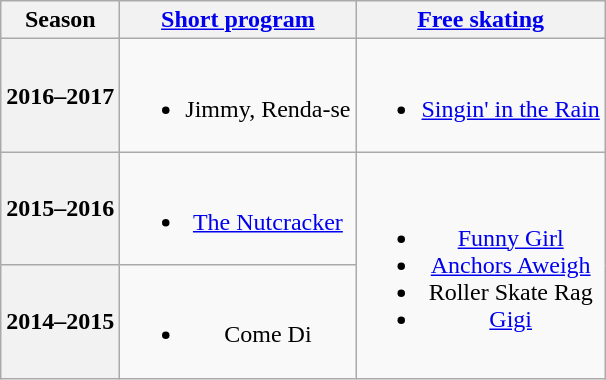<table class=wikitable style=text-align:center>
<tr>
<th>Season</th>
<th><a href='#'>Short program</a></th>
<th><a href='#'>Free skating</a></th>
</tr>
<tr>
<th>2016–2017 <br> </th>
<td><br><ul><li>Jimmy, Renda-se <br></li></ul></td>
<td><br><ul><li><a href='#'>Singin' in the Rain</a> <br></li></ul></td>
</tr>
<tr>
<th>2015–2016 <br> </th>
<td><br><ul><li><a href='#'>The Nutcracker</a> <br></li></ul></td>
<td rowspan=2><br><ul><li><a href='#'>Funny Girl</a> <br></li><li><a href='#'>Anchors Aweigh</a></li><li>Roller Skate Rag</li><li><a href='#'>Gigi</a> <br></li></ul></td>
</tr>
<tr>
<th>2014–2015</th>
<td><br><ul><li>Come Di <br></li></ul></td>
</tr>
</table>
